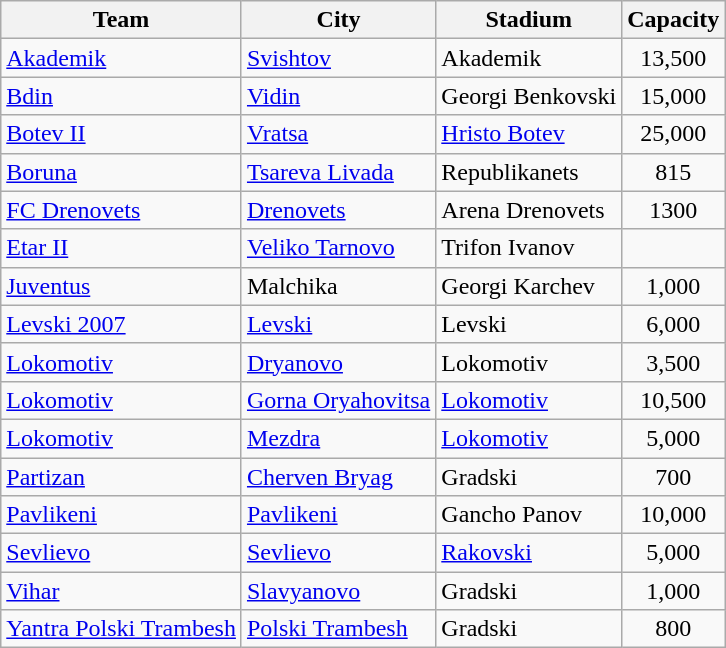<table class="wikitable sortable">
<tr>
<th>Team</th>
<th>City</th>
<th>Stadium</th>
<th>Capacity</th>
</tr>
<tr>
<td><a href='#'>Akademik</a></td>
<td><a href='#'>Svishtov</a></td>
<td>Akademik</td>
<td align="center">13,500</td>
</tr>
<tr>
<td><a href='#'>Bdin</a></td>
<td><a href='#'>Vidin</a></td>
<td>Georgi Benkovski</td>
<td align=center>15,000</td>
</tr>
<tr>
<td><a href='#'>Botev II</a></td>
<td><a href='#'>Vratsa</a></td>
<td><a href='#'>Hristo Botev</a></td>
<td align=center>25,000</td>
</tr>
<tr>
<td><a href='#'>Boruna</a></td>
<td><a href='#'>Tsareva Livada</a></td>
<td>Republikanets</td>
<td align=center>815</td>
</tr>
<tr>
<td><a href='#'>FC Drenovets</a></td>
<td><a href='#'>Drenovets</a></td>
<td>Arena Drenovets</td>
<td align=center>1300</td>
</tr>
<tr>
<td><a href='#'>Etar II</a></td>
<td><a href='#'>Veliko Tarnovo</a></td>
<td>Trifon Ivanov</td>
<td align=center></td>
</tr>
<tr>
<td><a href='#'>Juventus</a></td>
<td>Malchika</td>
<td>Georgi Karchev</td>
<td align=center>1,000</td>
</tr>
<tr>
<td><a href='#'>Levski 2007</a></td>
<td><a href='#'>Levski</a></td>
<td>Levski</td>
<td align=center>6,000</td>
</tr>
<tr>
<td><a href='#'>Lokomotiv</a></td>
<td><a href='#'>Dryanovo</a></td>
<td>Lokomotiv</td>
<td align=center>3,500</td>
</tr>
<tr>
<td><a href='#'>Lokomotiv</a></td>
<td><a href='#'>Gorna Oryahovitsa</a></td>
<td><a href='#'>Lokomotiv</a></td>
<td align=center>10,500</td>
</tr>
<tr>
<td><a href='#'>Lokomotiv</a></td>
<td><a href='#'>Mezdra</a></td>
<td><a href='#'>Lokomotiv</a></td>
<td align=center>5,000</td>
</tr>
<tr>
<td><a href='#'>Partizan</a></td>
<td><a href='#'>Cherven Bryag</a></td>
<td>Gradski</td>
<td align="center">700</td>
</tr>
<tr>
<td><a href='#'>Pavlikeni</a></td>
<td><a href='#'>Pavlikeni</a></td>
<td>Gancho Panov</td>
<td align=center>10,000</td>
</tr>
<tr>
<td><a href='#'>Sevlievo</a></td>
<td><a href='#'>Sevlievo</a></td>
<td><a href='#'>Rakovski</a></td>
<td align=center>5,000</td>
</tr>
<tr>
<td><a href='#'>Vihar</a></td>
<td><a href='#'>Slavyanovo</a></td>
<td>Gradski</td>
<td align=center>1,000</td>
</tr>
<tr>
<td><a href='#'>Yantra Polski Trambesh</a></td>
<td><a href='#'>Polski Trambesh</a></td>
<td>Gradski</td>
<td align=center>800</td>
</tr>
</table>
